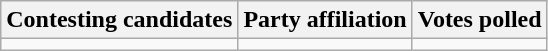<table class="wikitable sortable">
<tr>
<th>Contesting candidates</th>
<th>Party affiliation</th>
<th>Votes polled</th>
</tr>
<tr>
<td></td>
<td></td>
<td></td>
</tr>
</table>
